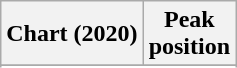<table class="wikitable sortable plainrowheaders" style="text-align:center">
<tr>
<th scope="col">Chart (2020)</th>
<th scope="col">Peak<br>position</th>
</tr>
<tr>
</tr>
<tr>
</tr>
<tr>
</tr>
<tr>
</tr>
<tr>
</tr>
<tr>
</tr>
<tr>
</tr>
</table>
